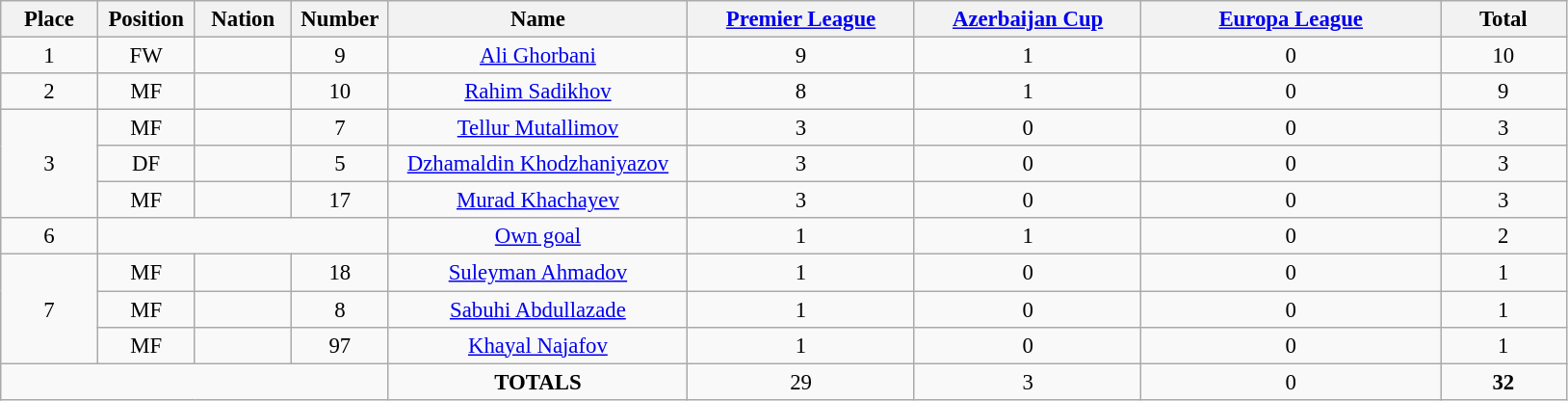<table class="wikitable" style="font-size: 95%; text-align: center;">
<tr>
<th width=60>Place</th>
<th width=60>Position</th>
<th width=60>Nation</th>
<th width=60>Number</th>
<th width=200>Name</th>
<th width=150><a href='#'>Premier League</a></th>
<th width=150><a href='#'>Azerbaijan Cup</a></th>
<th width=200><a href='#'>Europa League</a></th>
<th width=80>Total</th>
</tr>
<tr>
<td>1</td>
<td>FW</td>
<td></td>
<td>9</td>
<td><a href='#'>Ali Ghorbani</a></td>
<td>9</td>
<td>1</td>
<td>0</td>
<td>10</td>
</tr>
<tr>
<td>2</td>
<td>MF</td>
<td></td>
<td>10</td>
<td><a href='#'>Rahim Sadikhov</a></td>
<td>8</td>
<td>1</td>
<td>0</td>
<td>9</td>
</tr>
<tr>
<td rowspan="3">3</td>
<td>MF</td>
<td></td>
<td>7</td>
<td><a href='#'>Tellur Mutallimov</a></td>
<td>3</td>
<td>0</td>
<td>0</td>
<td>3</td>
</tr>
<tr>
<td>DF</td>
<td></td>
<td>5</td>
<td><a href='#'>Dzhamaldin Khodzhaniyazov</a></td>
<td>3</td>
<td>0</td>
<td>0</td>
<td>3</td>
</tr>
<tr>
<td>MF</td>
<td></td>
<td>17</td>
<td><a href='#'>Murad Khachayev</a></td>
<td>3</td>
<td>0</td>
<td>0</td>
<td>3</td>
</tr>
<tr>
<td>6</td>
<td colspan="3"></td>
<td><a href='#'>Own goal</a></td>
<td>1</td>
<td>1</td>
<td>0</td>
<td>2</td>
</tr>
<tr>
<td rowspan="3">7</td>
<td>MF</td>
<td></td>
<td>18</td>
<td><a href='#'>Suleyman Ahmadov</a></td>
<td>1</td>
<td>0</td>
<td>0</td>
<td>1</td>
</tr>
<tr>
<td>MF</td>
<td></td>
<td>8</td>
<td><a href='#'>Sabuhi Abdullazade</a></td>
<td>1</td>
<td>0</td>
<td>0</td>
<td>1</td>
</tr>
<tr>
<td>MF</td>
<td></td>
<td>97</td>
<td><a href='#'>Khayal Najafov</a></td>
<td>1</td>
<td>0</td>
<td>0</td>
<td>1</td>
</tr>
<tr>
<td colspan="4"></td>
<td><strong>TOTALS</strong></td>
<td>29</td>
<td>3</td>
<td>0</td>
<td><strong>32</strong></td>
</tr>
</table>
